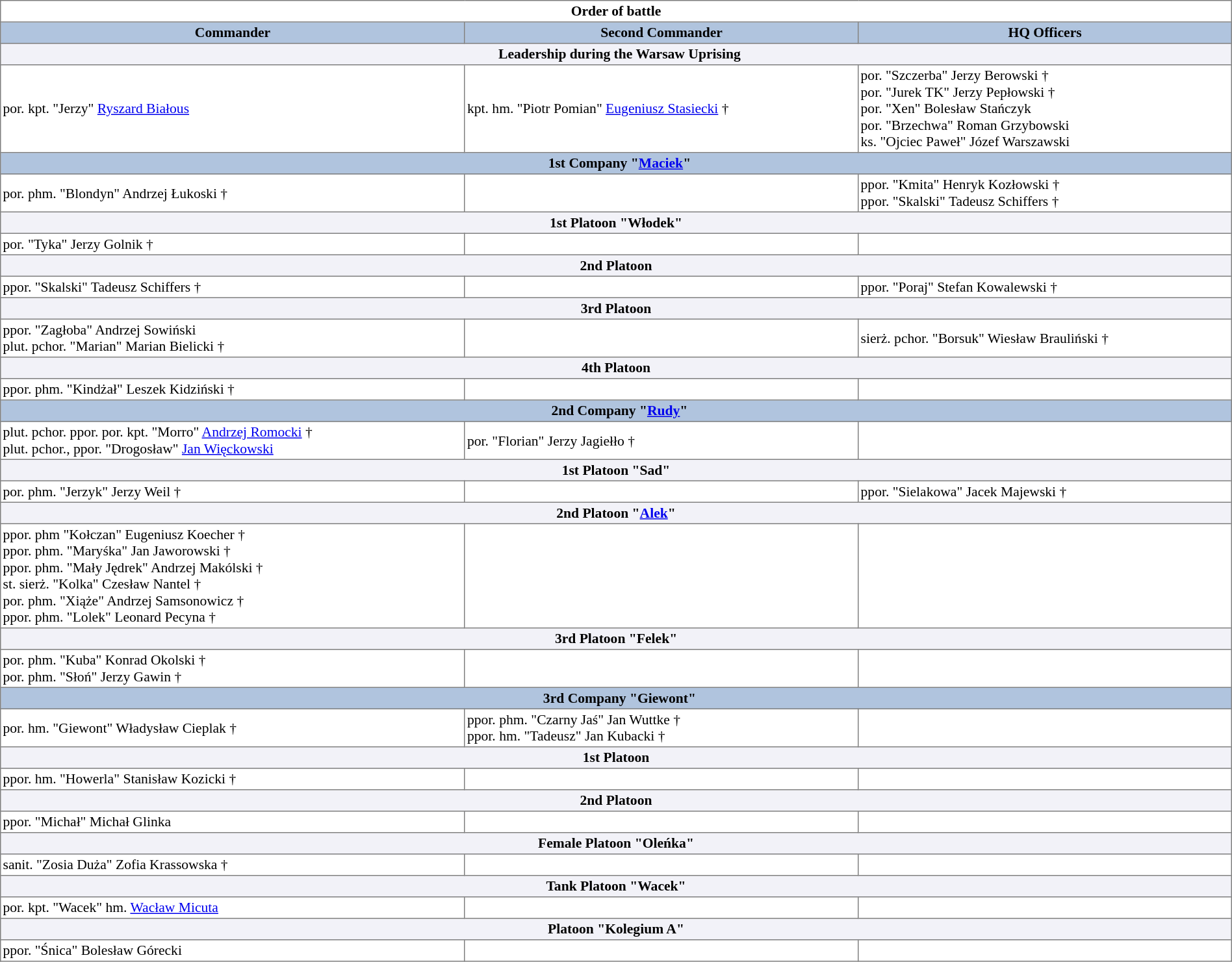<table class="collapsible collapsed" border="1" cellpadding="2" cellspacing="0" style="width:100%; font-size: 90%; border: gray solid 1px; border-collapse: collapse; text-align: middle;">
<tr>
<th colspan=3>Order of battle</th>
</tr>
<tr style="text-align:center; background:#b0c4de">
<th>Commander</th>
<th>Second Commander</th>
<th>HQ Officers</th>
</tr>
<tr>
<th colspan="3" style="background:#f2f2f8; text-align:center;">  Leadership during the Warsaw Uprising</th>
</tr>
<tr>
<td>por. kpt. "Jerzy" <a href='#'>Ryszard Białous</a></td>
<td>kpt. hm. "Piotr Pomian" <a href='#'>Eugeniusz Stasiecki</a> †</td>
<td>por. "Szczerba" Jerzy Berowski †<br>por. "Jurek TK" Jerzy Pepłowski †<br>por. "Xen" Bolesław Stańczyk<br>por. "Brzechwa" Roman Grzybowski<br>ks. "Ojciec Paweł" Józef Warszawski</td>
</tr>
<tr>
<th colspan="3" style="background:#b0c4de; text-align:center;">  1st Company "<a href='#'>Maciek</a>"</th>
</tr>
<tr>
<td>por. phm. "Blondyn" Andrzej Łukoski †</td>
<td></td>
<td>ppor. "Kmita" Henryk Kozłowski †<br>ppor. "Skalski" Tadeusz Schiffers †</td>
</tr>
<tr>
<th colspan="3" style="background:#f2f2f8; text-align:center;">1st Platoon "Włodek"</th>
</tr>
<tr>
<td>por. "Tyka" Jerzy Golnik †</td>
<td></td>
<td></td>
</tr>
<tr>
<th colspan="3" style="background:#f2f2f8; text-align:center;">2nd Platoon</th>
</tr>
<tr>
<td>ppor. "Skalski" Tadeusz Schiffers †</td>
<td></td>
<td>ppor. "Poraj" Stefan Kowalewski †</td>
</tr>
<tr>
<th colspan="3" style="background:#f2f2f8; text-align:center;">3rd Platoon</th>
</tr>
<tr>
<td>ppor. "Zagłoba" Andrzej Sowiński<br>plut. pchor. "Marian" Marian Bielicki †</td>
<td></td>
<td>sierż. pchor. "Borsuk" Wiesław Brauliński †</td>
</tr>
<tr>
<th colspan="3" style="background:#f2f2f8; text-align:center;">4th Platoon</th>
</tr>
<tr>
<td>ppor. phm. "Kindżał" Leszek Kidziński †</td>
<td></td>
<td></td>
</tr>
<tr>
<th colspan="3" style="background:#b0c4de; text-align:center;">  2nd  Company "<a href='#'>Rudy</a>"</th>
</tr>
<tr>
<td>plut. pchor. ppor. por. kpt. "Morro" <a href='#'>Andrzej Romocki</a> †<br>plut. pchor., ppor. "Drogosław" <a href='#'>Jan Więckowski</a></td>
<td>por. "Florian" Jerzy Jagiełło †</td>
<td></td>
</tr>
<tr>
<th colspan="3" style="background:#f2f2f8; text-align:center;">1st Platoon "Sad"</th>
</tr>
<tr>
<td>por. phm. "Jerzyk" Jerzy Weil †</td>
<td></td>
<td>ppor. "Sielakowa" Jacek Majewski †</td>
</tr>
<tr>
<th colspan="3" style="background:#f2f2f8; text-align:center;">2nd Platoon "<a href='#'>Alek</a>"</th>
</tr>
<tr>
<td>ppor. phm "Kołczan" Eugeniusz Koecher †<br>ppor. phm. "Maryśka" Jan Jaworowski †<br>ppor. phm. "Mały Jędrek" Andrzej Makólski †<br>st. sierż. "Kolka" Czesław Nantel †<br>por. phm. "Xiąże" Andrzej Samsonowicz †<br>ppor. phm. "Lolek" Leonard Pecyna †</td>
<td></td>
<td></td>
</tr>
<tr>
<th colspan="3" style="background:#f2f2f8; text-align:center;">3rd Platoon "Felek"</th>
</tr>
<tr>
<td>por. phm. "Kuba" Konrad Okolski †<br>por. phm. "Słoń" Jerzy Gawin †</td>
<td></td>
<td></td>
</tr>
<tr>
<th colspan="3" style="background:#b0c4de; text-align:center;">  3rd Company "Giewont"</th>
</tr>
<tr>
<td>por. hm. "Giewont" Władysław Cieplak †</td>
<td>ppor. phm. "Czarny Jaś" Jan Wuttke †<br>ppor. hm. "Tadeusz" Jan Kubacki †</td>
<td></td>
</tr>
<tr>
<th colspan="3" style="background:#f2f2f8; text-align:center;">1st Platoon</th>
</tr>
<tr>
<td>ppor. hm. "Howerla" Stanisław Kozicki †</td>
<td></td>
<td></td>
</tr>
<tr>
<th colspan="3" style="background:#f2f2f8; text-align:center;">2nd Platoon</th>
</tr>
<tr>
<td>ppor. "Michał" Michał Glinka</td>
<td></td>
<td></td>
</tr>
<tr>
<th colspan="3" style="background:#f2f2f8; text-align:center;">Female Platoon "Oleńka"</th>
</tr>
<tr>
<td>sanit. "Zosia Duża" Zofia Krassowska †</td>
<td></td>
<td></td>
</tr>
<tr>
<th colspan="3" style="background:#f2f2f8; text-align:center;">Tank Platoon "Wacek"</th>
</tr>
<tr>
<td>por. kpt. "Wacek" hm. <a href='#'>Wacław Micuta</a></td>
<td></td>
<td></td>
</tr>
<tr>
<th colspan="3" style="background:#f2f2f8; text-align:center;">Platoon "Kolegium A"</th>
</tr>
<tr>
<td>ppor. "Śnica" Bolesław Górecki</td>
<td></td>
<td></td>
</tr>
</table>
